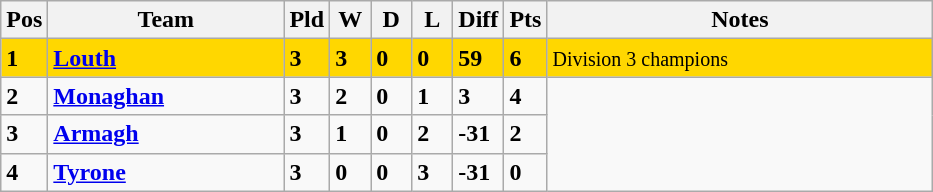<table class="wikitable" style="text-align: centre;">
<tr>
<th width=20>Pos</th>
<th width=150>Team</th>
<th width=20>Pld</th>
<th width=20>W</th>
<th width=20>D</th>
<th width=20>L</th>
<th width=20>Diff</th>
<th width=20>Pts</th>
<th width=250>Notes</th>
</tr>
<tr style="background:gold;">
<td><strong>1</strong></td>
<td align=left><strong> <a href='#'>Louth</a> </strong></td>
<td><strong>3</strong></td>
<td><strong>3</strong></td>
<td><strong>0</strong></td>
<td><strong>0</strong></td>
<td><strong>59</strong></td>
<td><strong>6</strong></td>
<td><small> Division 3 champions</small></td>
</tr>
<tr>
<td><strong>2</strong></td>
<td align=left><strong> <a href='#'>Monaghan</a> </strong></td>
<td><strong>3</strong></td>
<td><strong>2</strong></td>
<td><strong>0</strong></td>
<td><strong>1</strong></td>
<td><strong>3</strong></td>
<td><strong>4</strong></td>
</tr>
<tr>
<td><strong>3</strong></td>
<td align=left><strong> <a href='#'>Armagh</a> </strong></td>
<td><strong>3</strong></td>
<td><strong>1</strong></td>
<td><strong>0</strong></td>
<td><strong>2</strong></td>
<td><strong>-31</strong></td>
<td><strong>2</strong></td>
</tr>
<tr>
<td><strong>4</strong></td>
<td align=left><strong> <a href='#'>Tyrone</a> </strong></td>
<td><strong>3</strong></td>
<td><strong>0</strong></td>
<td><strong>0</strong></td>
<td><strong>3</strong></td>
<td><strong>-31</strong></td>
<td><strong>0</strong></td>
</tr>
</table>
